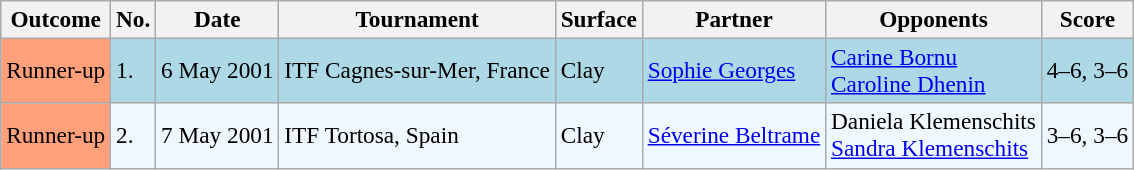<table class="sortable wikitable" style="font-size:97%;">
<tr>
<th>Outcome</th>
<th>No.</th>
<th>Date</th>
<th>Tournament</th>
<th>Surface</th>
<th>Partner</th>
<th>Opponents</th>
<th class="unsortable">Score</th>
</tr>
<tr style="background:lightblue;">
<td style="background:#ffa07a;">Runner-up</td>
<td>1.</td>
<td>6 May 2001</td>
<td>ITF Cagnes-sur-Mer, France</td>
<td>Clay</td>
<td> <a href='#'>Sophie Georges</a></td>
<td> <a href='#'>Carine Bornu</a> <br>  <a href='#'>Caroline Dhenin</a></td>
<td>4–6, 3–6</td>
</tr>
<tr style="background:#f0f8ff;">
<td style="background:#ffa07a;">Runner-up</td>
<td>2.</td>
<td>7 May 2001</td>
<td>ITF Tortosa, Spain</td>
<td>Clay</td>
<td> <a href='#'>Séverine Beltrame</a></td>
<td> Daniela Klemenschits <br>  <a href='#'>Sandra Klemenschits</a></td>
<td>3–6, 3–6</td>
</tr>
</table>
